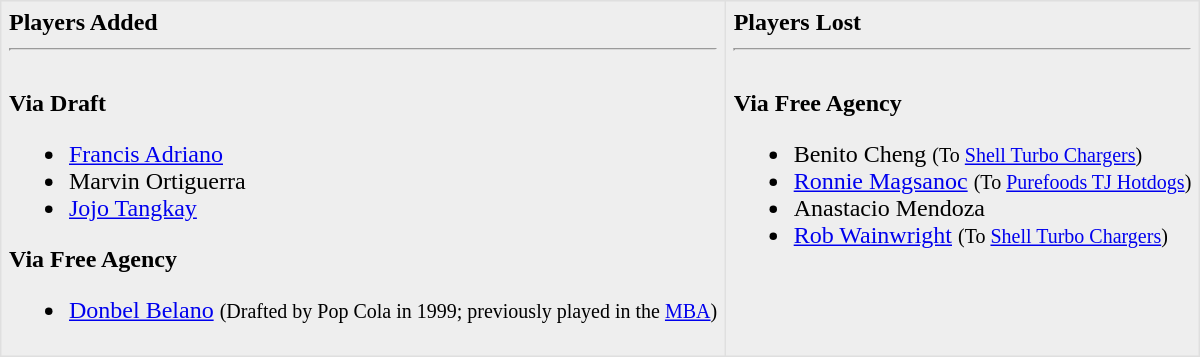<table border=1 style="border-collapse:collapse; background-color:#eeeeee" bordercolor="#DFDFDF" cellpadding="5">
<tr>
<td valign="top"><strong>Players Added</strong> <hr><br><strong>Via Draft</strong><ul><li><a href='#'>Francis Adriano</a></li><li>Marvin Ortiguerra</li><li><a href='#'>Jojo Tangkay</a></li></ul><strong>Via Free Agency</strong><ul><li><a href='#'>Donbel Belano</a> <small>(Drafted by Pop Cola in 1999; previously played in the <a href='#'>MBA</a>)</small></li></ul></td>
<td valign="top"><strong>Players Lost</strong> <hr><br><strong>Via Free Agency</strong><ul><li>Benito Cheng <small>(To <a href='#'>Shell Turbo Chargers</a>)</small></li><li><a href='#'>Ronnie Magsanoc</a> <small>(To <a href='#'>Purefoods TJ Hotdogs</a>)</small></li><li>Anastacio Mendoza</li><li><a href='#'>Rob Wainwright</a> <small>(To <a href='#'>Shell Turbo Chargers</a>)</small></li></ul></td>
</tr>
</table>
